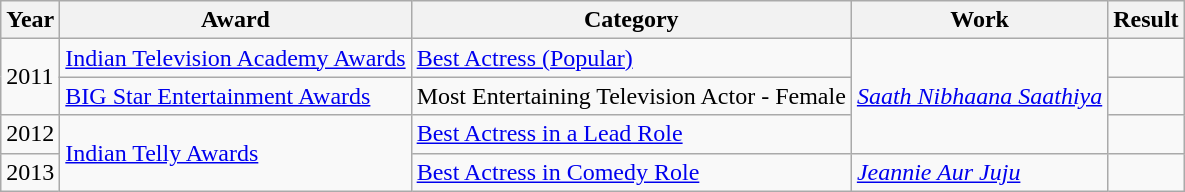<table class="wikitable">
<tr>
<th>Year</th>
<th>Award</th>
<th>Category</th>
<th>Work</th>
<th>Result</th>
</tr>
<tr>
<td rowspan="2">2011</td>
<td><a href='#'>Indian Television Academy Awards</a></td>
<td><a href='#'>Best Actress (Popular)</a></td>
<td rowspan="3"><em><a href='#'>Saath Nibhaana Saathiya</a></em></td>
<td></td>
</tr>
<tr>
<td><a href='#'>BIG Star Entertainment Awards</a></td>
<td>Most Entertaining Television Actor - Female</td>
<td></td>
</tr>
<tr>
<td>2012</td>
<td rowspan="2"><a href='#'>Indian Telly Awards</a></td>
<td><a href='#'>Best Actress in a Lead Role</a></td>
<td></td>
</tr>
<tr>
<td>2013</td>
<td><a href='#'>Best Actress in Comedy Role</a></td>
<td><em><a href='#'>Jeannie Aur Juju</a></em></td>
<td></td>
</tr>
</table>
